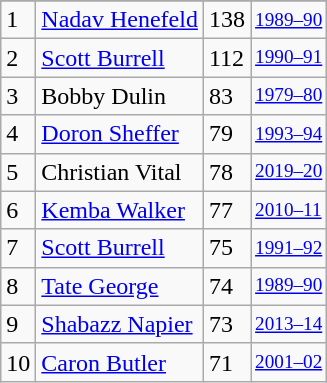<table class="wikitable">
<tr>
</tr>
<tr>
<td>1</td>
<td><a href='#'>Nadav Henefeld</a></td>
<td>138</td>
<td style="font-size:80%;"><a href='#'>1989–90</a></td>
</tr>
<tr>
<td>2</td>
<td><a href='#'>Scott Burrell</a></td>
<td>112</td>
<td style="font-size:80%;"><a href='#'>1990–91</a></td>
</tr>
<tr>
<td>3</td>
<td>Bobby Dulin</td>
<td>83</td>
<td style="font-size:80%;"><a href='#'>1979–80</a></td>
</tr>
<tr>
<td>4</td>
<td><a href='#'>Doron Sheffer</a></td>
<td>79</td>
<td style="font-size:80%;"><a href='#'>1993–94</a></td>
</tr>
<tr>
<td>5</td>
<td>Christian Vital</td>
<td>78</td>
<td style="font-size:80%;"><a href='#'>2019–20</a></td>
</tr>
<tr>
<td>6</td>
<td><a href='#'>Kemba Walker</a></td>
<td>77</td>
<td style="font-size:80%;"><a href='#'>2010–11</a></td>
</tr>
<tr>
<td>7</td>
<td><a href='#'>Scott Burrell</a></td>
<td>75</td>
<td style="font-size:80%;"><a href='#'>1991–92</a></td>
</tr>
<tr>
<td>8</td>
<td><a href='#'>Tate George</a></td>
<td>74</td>
<td style="font-size:80%;"><a href='#'>1989–90</a></td>
</tr>
<tr>
<td>9</td>
<td><a href='#'>Shabazz Napier</a></td>
<td>73</td>
<td style="font-size:80%;"><a href='#'>2013–14</a></td>
</tr>
<tr>
<td>10</td>
<td><a href='#'>Caron Butler</a></td>
<td>71</td>
<td style="font-size:80%;"><a href='#'>2001–02</a></td>
</tr>
</table>
